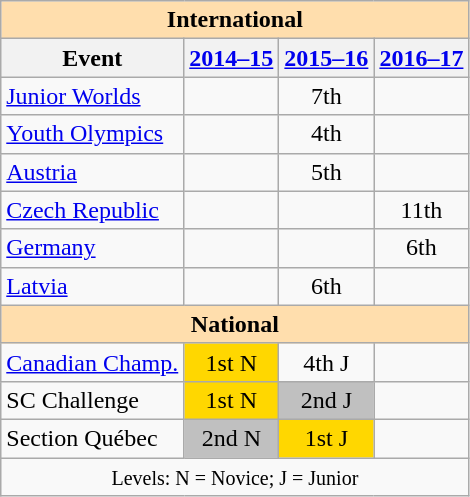<table class="wikitable" style="text-align:center">
<tr>
<th style="background-color: #ffdead; " colspan=4 align=center>International</th>
</tr>
<tr>
<th>Event</th>
<th><a href='#'>2014–15</a></th>
<th><a href='#'>2015–16</a></th>
<th><a href='#'>2016–17</a></th>
</tr>
<tr>
<td align=left><a href='#'>Junior Worlds</a></td>
<td></td>
<td>7th</td>
<td></td>
</tr>
<tr>
<td align=left><a href='#'>Youth Olympics</a></td>
<td></td>
<td>4th</td>
<td></td>
</tr>
<tr>
<td align=left> <a href='#'>Austria</a></td>
<td></td>
<td>5th</td>
<td></td>
</tr>
<tr>
<td align=left> <a href='#'>Czech Republic</a></td>
<td></td>
<td></td>
<td>11th</td>
</tr>
<tr>
<td align=left> <a href='#'>Germany</a></td>
<td></td>
<td></td>
<td>6th</td>
</tr>
<tr>
<td align=left> <a href='#'>Latvia</a></td>
<td></td>
<td>6th</td>
<td></td>
</tr>
<tr>
<th style="background-color: #ffdead; " colspan=4 align=center>National</th>
</tr>
<tr>
<td align=left><a href='#'>Canadian Champ.</a></td>
<td bgcolor=gold>1st N</td>
<td>4th J</td>
<td></td>
</tr>
<tr>
<td align=left>SC Challenge</td>
<td bgcolor=gold>1st N</td>
<td bgcolor=silver>2nd J</td>
<td></td>
</tr>
<tr>
<td align=left>Section Québec</td>
<td bgcolor=silver>2nd N</td>
<td bgcolor=gold>1st J</td>
<td></td>
</tr>
<tr>
<td colspan=4 align=center><small> Levels: N = Novice; J = Junior </small></td>
</tr>
</table>
